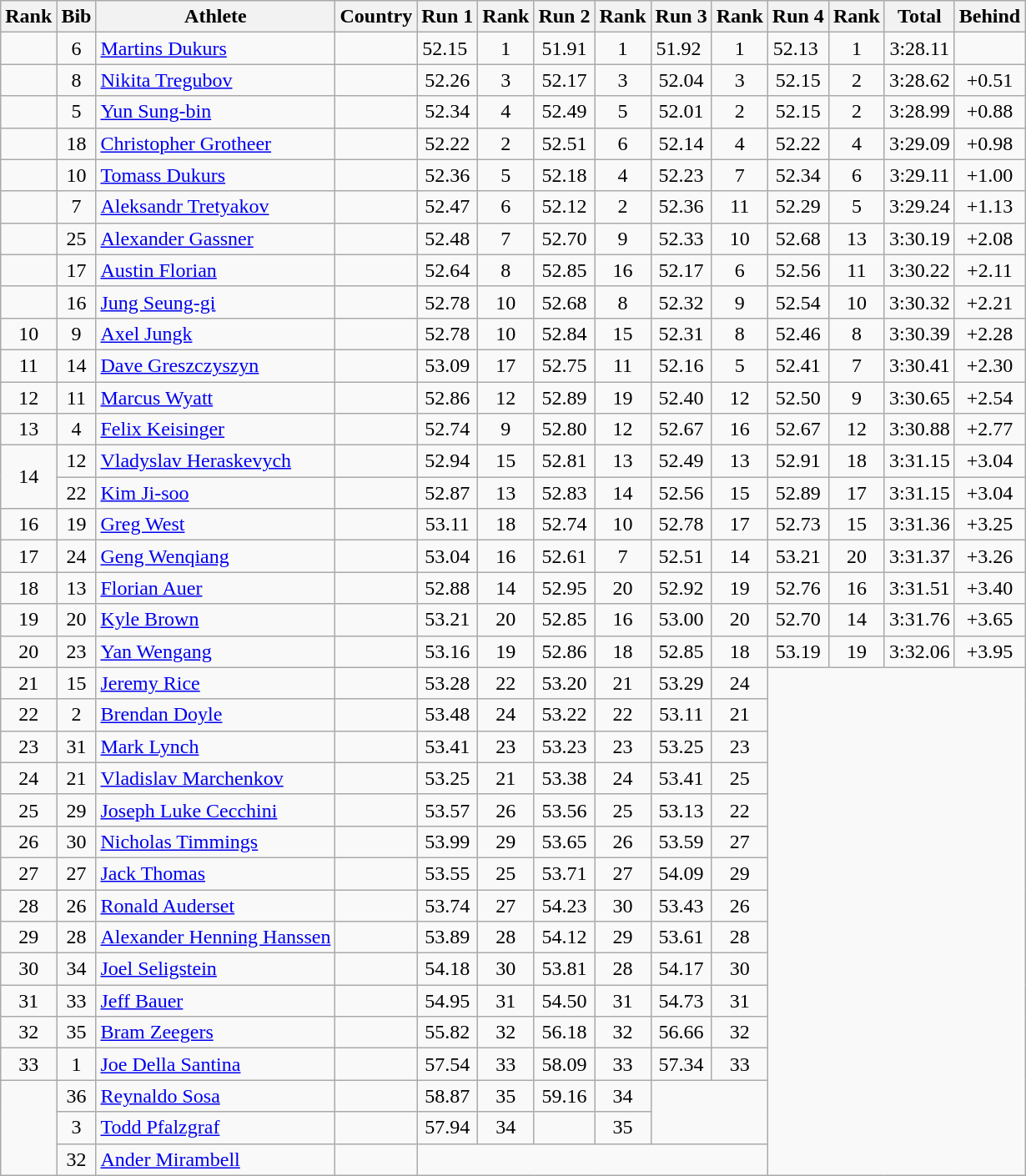<table class="wikitable sortable" style="text-align:center">
<tr>
<th>Rank</th>
<th>Bib</th>
<th>Athlete</th>
<th>Country</th>
<th>Run 1</th>
<th>Rank</th>
<th>Run 2</th>
<th>Rank</th>
<th>Run 3</th>
<th>Rank</th>
<th>Run 4</th>
<th>Rank</th>
<th>Total</th>
<th>Behind</th>
</tr>
<tr>
<td></td>
<td>6</td>
<td align=left><a href='#'>Martins Dukurs</a></td>
<td align=left></td>
<td>52.15 </td>
<td>1</td>
<td>51.91</td>
<td>1</td>
<td>51.92 </td>
<td>1</td>
<td>52.13 </td>
<td>1</td>
<td>3:28.11</td>
<td></td>
</tr>
<tr>
<td></td>
<td>8</td>
<td align=left><a href='#'>Nikita Tregubov</a></td>
<td align=left></td>
<td>52.26</td>
<td>3</td>
<td>52.17</td>
<td>3</td>
<td>52.04</td>
<td>3</td>
<td>52.15</td>
<td>2</td>
<td>3:28.62</td>
<td>+0.51</td>
</tr>
<tr>
<td></td>
<td>5</td>
<td align=left><a href='#'>Yun Sung-bin</a></td>
<td align=left></td>
<td>52.34</td>
<td>4</td>
<td>52.49</td>
<td>5</td>
<td>52.01</td>
<td>2</td>
<td>52.15</td>
<td>2</td>
<td>3:28.99</td>
<td>+0.88</td>
</tr>
<tr>
<td></td>
<td>18</td>
<td align=left><a href='#'>Christopher Grotheer</a></td>
<td align=left></td>
<td>52.22</td>
<td>2</td>
<td>52.51</td>
<td>6</td>
<td>52.14</td>
<td>4</td>
<td>52.22</td>
<td>4</td>
<td>3:29.09</td>
<td>+0.98</td>
</tr>
<tr>
<td></td>
<td>10</td>
<td align=left><a href='#'>Tomass Dukurs</a></td>
<td align=left></td>
<td>52.36</td>
<td>5</td>
<td>52.18</td>
<td>4</td>
<td>52.23</td>
<td>7</td>
<td>52.34</td>
<td>6</td>
<td>3:29.11</td>
<td>+1.00</td>
</tr>
<tr>
<td></td>
<td>7</td>
<td align=left><a href='#'>Aleksandr Tretyakov</a></td>
<td align=left></td>
<td>52.47</td>
<td>6</td>
<td>52.12</td>
<td>2</td>
<td>52.36</td>
<td>11</td>
<td>52.29</td>
<td>5</td>
<td>3:29.24</td>
<td>+1.13</td>
</tr>
<tr>
<td></td>
<td>25</td>
<td align=left><a href='#'>Alexander Gassner</a></td>
<td align=left></td>
<td>52.48</td>
<td>7</td>
<td>52.70</td>
<td>9</td>
<td>52.33</td>
<td>10</td>
<td>52.68</td>
<td>13</td>
<td>3:30.19</td>
<td>+2.08</td>
</tr>
<tr>
<td></td>
<td>17</td>
<td align=left><a href='#'>Austin Florian</a></td>
<td align=left></td>
<td>52.64</td>
<td>8</td>
<td>52.85</td>
<td>16</td>
<td>52.17</td>
<td>6</td>
<td>52.56</td>
<td>11</td>
<td>3:30.22</td>
<td>+2.11</td>
</tr>
<tr>
<td></td>
<td>16</td>
<td align=left><a href='#'>Jung Seung-gi</a></td>
<td align=left></td>
<td>52.78</td>
<td>10</td>
<td>52.68</td>
<td>8</td>
<td>52.32</td>
<td>9</td>
<td>52.54</td>
<td>10</td>
<td>3:30.32</td>
<td>+2.21</td>
</tr>
<tr>
<td>10</td>
<td>9</td>
<td align=left><a href='#'>Axel Jungk</a></td>
<td align=left></td>
<td>52.78</td>
<td>10</td>
<td>52.84</td>
<td>15</td>
<td>52.31</td>
<td>8</td>
<td>52.46</td>
<td>8</td>
<td>3:30.39</td>
<td>+2.28</td>
</tr>
<tr>
<td>11</td>
<td>14</td>
<td align=left><a href='#'>Dave Greszczyszyn</a></td>
<td align=left></td>
<td>53.09</td>
<td>17</td>
<td>52.75</td>
<td>11</td>
<td>52.16</td>
<td>5</td>
<td>52.41</td>
<td>7</td>
<td>3:30.41</td>
<td>+2.30</td>
</tr>
<tr>
<td>12</td>
<td>11</td>
<td align=left><a href='#'>Marcus Wyatt</a></td>
<td align=left></td>
<td>52.86</td>
<td>12</td>
<td>52.89</td>
<td>19</td>
<td>52.40</td>
<td>12</td>
<td>52.50</td>
<td>9</td>
<td>3:30.65</td>
<td>+2.54</td>
</tr>
<tr>
<td>13</td>
<td>4</td>
<td align=left><a href='#'>Felix Keisinger</a></td>
<td align=left></td>
<td>52.74</td>
<td>9</td>
<td>52.80</td>
<td>12</td>
<td>52.67</td>
<td>16</td>
<td>52.67</td>
<td>12</td>
<td>3:30.88</td>
<td>+2.77</td>
</tr>
<tr>
<td rowspan=2>14</td>
<td>12</td>
<td align=left><a href='#'>Vladyslav Heraskevych</a></td>
<td align=left></td>
<td>52.94</td>
<td>15</td>
<td>52.81</td>
<td>13</td>
<td>52.49</td>
<td>13</td>
<td>52.91</td>
<td>18</td>
<td>3:31.15</td>
<td>+3.04</td>
</tr>
<tr>
<td>22</td>
<td align=left><a href='#'>Kim Ji-soo</a></td>
<td align=left></td>
<td>52.87</td>
<td>13</td>
<td>52.83</td>
<td>14</td>
<td>52.56</td>
<td>15</td>
<td>52.89</td>
<td>17</td>
<td>3:31.15</td>
<td>+3.04</td>
</tr>
<tr>
<td>16</td>
<td>19</td>
<td align=left><a href='#'>Greg West</a></td>
<td align=left></td>
<td>53.11</td>
<td>18</td>
<td>52.74</td>
<td>10</td>
<td>52.78</td>
<td>17</td>
<td>52.73</td>
<td>15</td>
<td>3:31.36</td>
<td>+3.25</td>
</tr>
<tr>
<td>17</td>
<td>24</td>
<td align=left><a href='#'>Geng Wenqiang</a></td>
<td align=left></td>
<td>53.04</td>
<td>16</td>
<td>52.61</td>
<td>7</td>
<td>52.51</td>
<td>14</td>
<td>53.21</td>
<td>20</td>
<td>3:31.37</td>
<td>+3.26</td>
</tr>
<tr>
<td>18</td>
<td>13</td>
<td align=left><a href='#'>Florian Auer</a></td>
<td align=left></td>
<td>52.88</td>
<td>14</td>
<td>52.95</td>
<td>20</td>
<td>52.92</td>
<td>19</td>
<td>52.76</td>
<td>16</td>
<td>3:31.51</td>
<td>+3.40</td>
</tr>
<tr>
<td>19</td>
<td>20</td>
<td align=left><a href='#'>Kyle Brown</a></td>
<td align=left></td>
<td>53.21</td>
<td>20</td>
<td>52.85</td>
<td>16</td>
<td>53.00</td>
<td>20</td>
<td>52.70</td>
<td>14</td>
<td>3:31.76</td>
<td>+3.65</td>
</tr>
<tr>
<td>20</td>
<td>23</td>
<td align=left><a href='#'>Yan Wengang</a></td>
<td align=left></td>
<td>53.16</td>
<td>19</td>
<td>52.86</td>
<td>18</td>
<td>52.85</td>
<td>18</td>
<td>53.19</td>
<td>19</td>
<td>3:32.06</td>
<td>+3.95</td>
</tr>
<tr>
<td>21</td>
<td>15</td>
<td align=left><a href='#'>Jeremy Rice</a></td>
<td align=left></td>
<td>53.28</td>
<td>22</td>
<td>53.20</td>
<td>21</td>
<td>53.29</td>
<td>24</td>
<td colspan=4 rowspan=16></td>
</tr>
<tr>
<td>22</td>
<td>2</td>
<td align=left><a href='#'>Brendan Doyle</a></td>
<td align=left></td>
<td>53.48</td>
<td>24</td>
<td>53.22</td>
<td>22</td>
<td>53.11</td>
<td>21</td>
</tr>
<tr>
<td>23</td>
<td>31</td>
<td align=left><a href='#'>Mark Lynch</a></td>
<td align=left></td>
<td>53.41</td>
<td>23</td>
<td>53.23</td>
<td>23</td>
<td>53.25</td>
<td>23</td>
</tr>
<tr>
<td>24</td>
<td>21</td>
<td align=left><a href='#'>Vladislav Marchenkov</a></td>
<td align=left></td>
<td>53.25</td>
<td>21</td>
<td>53.38</td>
<td>24</td>
<td>53.41</td>
<td>25</td>
</tr>
<tr>
<td>25</td>
<td>29</td>
<td align=left><a href='#'>Joseph Luke Cecchini</a></td>
<td align=left></td>
<td>53.57</td>
<td>26</td>
<td>53.56</td>
<td>25</td>
<td>53.13</td>
<td>22</td>
</tr>
<tr>
<td>26</td>
<td>30</td>
<td align=left><a href='#'>Nicholas Timmings</a></td>
<td align=left></td>
<td>53.99</td>
<td>29</td>
<td>53.65</td>
<td>26</td>
<td>53.59</td>
<td>27</td>
</tr>
<tr>
<td>27</td>
<td>27</td>
<td align=left><a href='#'>Jack Thomas</a></td>
<td align=left></td>
<td>53.55</td>
<td>25</td>
<td>53.71</td>
<td>27</td>
<td>54.09</td>
<td>29</td>
</tr>
<tr>
<td>28</td>
<td>26</td>
<td align=left><a href='#'>Ronald Auderset</a></td>
<td align=left></td>
<td>53.74</td>
<td>27</td>
<td>54.23</td>
<td>30</td>
<td>53.43</td>
<td>26</td>
</tr>
<tr>
<td>29</td>
<td>28</td>
<td align=left><a href='#'>Alexander Henning Hanssen</a></td>
<td align=left></td>
<td>53.89</td>
<td>28</td>
<td>54.12</td>
<td>29</td>
<td>53.61</td>
<td>28</td>
</tr>
<tr>
<td>30</td>
<td>34</td>
<td align=left><a href='#'>Joel Seligstein</a></td>
<td align=left></td>
<td>54.18</td>
<td>30</td>
<td>53.81</td>
<td>28</td>
<td>54.17</td>
<td>30</td>
</tr>
<tr>
<td>31</td>
<td>33</td>
<td align=left><a href='#'>Jeff Bauer</a></td>
<td align=left></td>
<td>54.95</td>
<td>31</td>
<td>54.50</td>
<td>31</td>
<td>54.73</td>
<td>31</td>
</tr>
<tr>
<td>32</td>
<td>35</td>
<td align=left><a href='#'>Bram Zeegers</a></td>
<td align=left></td>
<td>55.82</td>
<td>32</td>
<td>56.18</td>
<td>32</td>
<td>56.66</td>
<td>32</td>
</tr>
<tr>
<td>33</td>
<td>1</td>
<td align=left><a href='#'>Joe Della Santina</a></td>
<td align=left></td>
<td>57.54</td>
<td>33</td>
<td>58.09</td>
<td>33</td>
<td>57.34</td>
<td>33</td>
</tr>
<tr>
<td rowspan=3></td>
<td>36</td>
<td align=left><a href='#'>Reynaldo Sosa</a></td>
<td align=left></td>
<td>58.87</td>
<td>35</td>
<td>59.16</td>
<td>34</td>
<td colspan=2 rowspan=2></td>
</tr>
<tr>
<td>3</td>
<td align=left><a href='#'>Todd Pfalzgraf</a></td>
<td align=left></td>
<td>57.94</td>
<td>34</td>
<td></td>
<td>35</td>
</tr>
<tr>
<td>32</td>
<td align=left><a href='#'>Ander Mirambell</a></td>
<td align=left></td>
<td colspan="6"></td>
</tr>
</table>
